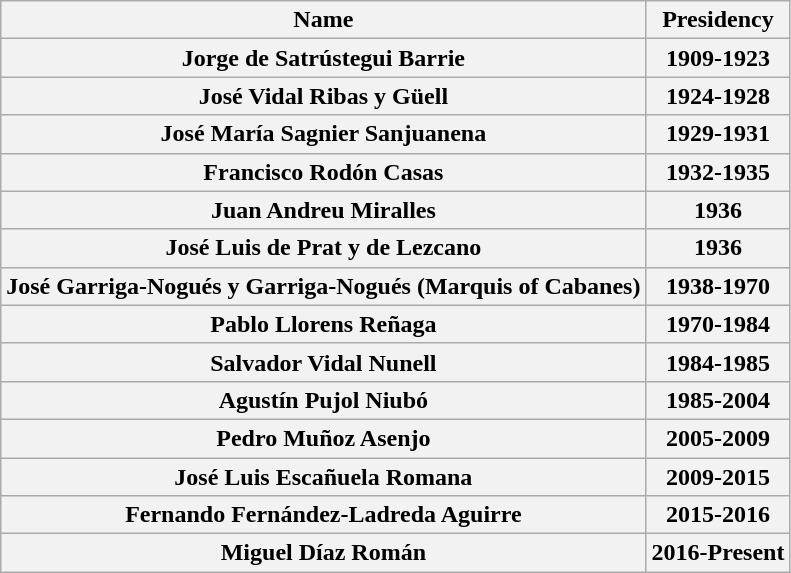<table class="wikitable">
<tr>
<th>Name</th>
<th>Presidency</th>
</tr>
<tr>
<th>Jorge de Satrústegui Barrie</th>
<th>1909-1923</th>
</tr>
<tr>
<th>José Vidal Ribas y Güell</th>
<th>1924-1928</th>
</tr>
<tr>
<th>José María Sagnier Sanjuanena</th>
<th>1929-1931</th>
</tr>
<tr>
<th>Francisco Rodón Casas</th>
<th>1932-1935</th>
</tr>
<tr>
<th>Juan Andreu Miralles</th>
<th>1936</th>
</tr>
<tr>
<th>José Luis de Prat y de Lezcano</th>
<th>1936</th>
</tr>
<tr>
<th>J<strong>osé Garriga-Nogués y Garriga-Nogués (Marquis of Cabanes)</strong></th>
<th>1938-1970</th>
</tr>
<tr>
<th>Pablo Llorens Reñaga</th>
<th>1970-1984</th>
</tr>
<tr>
<th>Salvador Vidal Nunell</th>
<th>1984-1985</th>
</tr>
<tr>
<th>Agustín Pujol Niubó</th>
<th>1985-2004</th>
</tr>
<tr>
<th>Pedro Muñoz Asenjo</th>
<th>2005-2009</th>
</tr>
<tr>
<th>José Luis Escañuela Romana</th>
<th>2009-2015</th>
</tr>
<tr>
<th>Fernando Fernández-Ladreda Aguirre</th>
<th>2015-2016</th>
</tr>
<tr>
<th>Miguel Díaz Román</th>
<th>2016-Present</th>
</tr>
</table>
